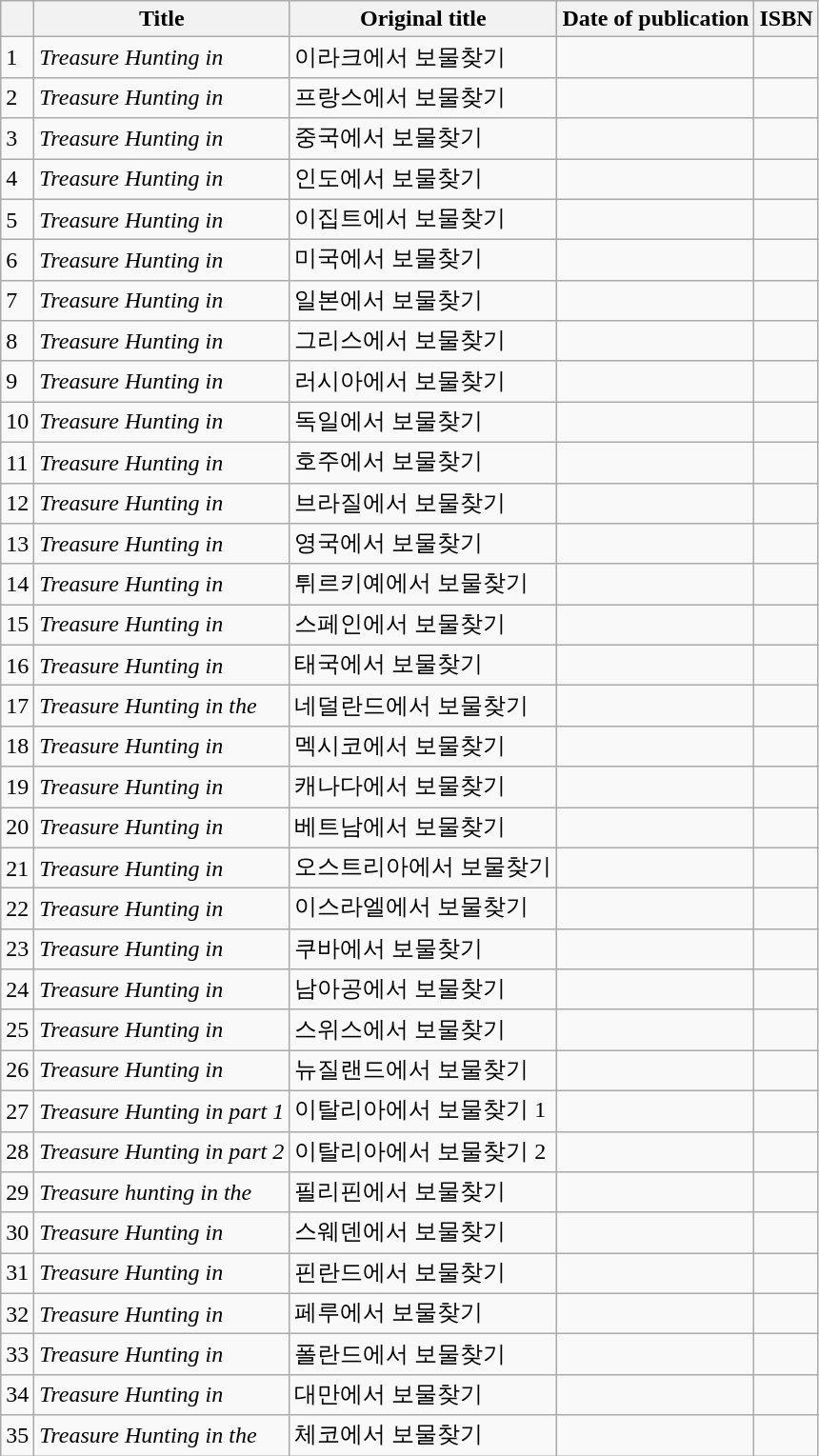<table class="wikitable">
<tr>
<th></th>
<th>Title</th>
<th>Original title</th>
<th>Date of publication</th>
<th>ISBN</th>
</tr>
<tr>
<td>1</td>
<td><em>Treasure Hunting in </em></td>
<td>이라크에서 보물찾기</td>
<td></td>
<td></td>
</tr>
<tr>
<td>2</td>
<td><em>Treasure Hunting in </em></td>
<td>프랑스에서 보물찾기</td>
<td></td>
<td></td>
</tr>
<tr>
<td>3</td>
<td><em>Treasure Hunting in </em></td>
<td>중국에서 보물찾기</td>
<td></td>
<td></td>
</tr>
<tr>
<td>4</td>
<td><em>Treasure Hunting in </em></td>
<td>인도에서 보물찾기</td>
<td></td>
<td></td>
</tr>
<tr>
<td>5</td>
<td><em>Treasure Hunting in </em></td>
<td>이집트에서 보물찾기</td>
<td></td>
<td></td>
</tr>
<tr>
<td>6</td>
<td><em>Treasure Hunting in </em></td>
<td>미국에서 보물찾기</td>
<td></td>
<td></td>
</tr>
<tr>
<td>7</td>
<td><em>Treasure Hunting in </em></td>
<td>일본에서 보물찾기</td>
<td></td>
<td></td>
</tr>
<tr>
<td>8</td>
<td><em>Treasure Hunting in </em></td>
<td>그리스에서 보물찾기</td>
<td></td>
<td></td>
</tr>
<tr>
<td>9</td>
<td><em>Treasure Hunting in </em></td>
<td>러시아에서 보물찾기</td>
<td></td>
<td></td>
</tr>
<tr>
<td>10</td>
<td><em>Treasure Hunting in </em></td>
<td>독일에서 보물찾기</td>
<td></td>
<td></td>
</tr>
<tr>
<td>11</td>
<td><em>Treasure Hunting in </em></td>
<td>호주에서 보물찾기</td>
<td></td>
<td></td>
</tr>
<tr>
<td>12</td>
<td><em>Treasure Hunting in </em></td>
<td>브라질에서 보물찾기</td>
<td></td>
<td></td>
</tr>
<tr>
<td>13</td>
<td><em>Treasure Hunting in </em></td>
<td>영국에서 보물찾기</td>
<td></td>
<td></td>
</tr>
<tr>
<td>14</td>
<td><em>Treasure Hunting in </em></td>
<td>튀르키예에서 보물찾기</td>
<td></td>
<td></td>
</tr>
<tr>
<td>15</td>
<td><em>Treasure Hunting in </em></td>
<td>스페인에서 보물찾기</td>
<td></td>
<td></td>
</tr>
<tr>
<td>16</td>
<td><em>Treasure Hunting in </em></td>
<td>태국에서 보물찾기</td>
<td></td>
<td></td>
</tr>
<tr>
<td>17</td>
<td><em>Treasure Hunting in the </em></td>
<td>네덜란드에서 보물찾기</td>
<td></td>
<td></td>
</tr>
<tr>
<td>18</td>
<td><em>Treasure Hunting in </em></td>
<td>멕시코에서 보물찾기</td>
<td></td>
<td></td>
</tr>
<tr>
<td>19</td>
<td><em>Treasure Hunting in </em></td>
<td>캐나다에서 보물찾기</td>
<td></td>
<td></td>
</tr>
<tr>
<td>20</td>
<td><em>Treasure Hunting in </em></td>
<td>베트남에서 보물찾기</td>
<td></td>
<td></td>
</tr>
<tr>
<td>21</td>
<td><em>Treasure Hunting in </em></td>
<td>오스트리아에서 보물찾기</td>
<td></td>
<td></td>
</tr>
<tr>
<td>22</td>
<td><em>Treasure Hunting in </em></td>
<td>이스라엘에서 보물찾기</td>
<td></td>
<td></td>
</tr>
<tr>
<td>23</td>
<td><em>Treasure Hunting in </em></td>
<td>쿠바에서 보물찾기</td>
<td></td>
<td></td>
</tr>
<tr>
<td>24</td>
<td><em>Treasure Hunting in </em></td>
<td>남아공에서 보물찾기</td>
<td></td>
<td></td>
</tr>
<tr>
<td>25</td>
<td><em>Treasure Hunting in </em></td>
<td>스위스에서 보물찾기</td>
<td></td>
<td></td>
</tr>
<tr>
<td>26</td>
<td><em>Treasure Hunting in </em></td>
<td>뉴질랜드에서 보물찾기</td>
<td></td>
<td></td>
</tr>
<tr>
<td>27</td>
<td><em>Treasure Hunting in  part 1</em></td>
<td>이탈리아에서 보물찾기 1</td>
<td></td>
<td></td>
</tr>
<tr>
<td>28</td>
<td><em>Treasure Hunting in  part 2</em></td>
<td>이탈리아에서 보물찾기 2</td>
<td></td>
<td></td>
</tr>
<tr>
<td>29</td>
<td><em>Treasure hunting in the </em></td>
<td>필리핀에서 보물찾기</td>
<td></td>
<td></td>
</tr>
<tr>
<td>30</td>
<td><em>Treasure Hunting in </em></td>
<td>스웨덴에서 보물찾기</td>
<td></td>
<td></td>
</tr>
<tr>
<td>31</td>
<td><em>Treasure Hunting in </em></td>
<td>핀란드에서 보물찾기</td>
<td></td>
<td></td>
</tr>
<tr>
<td>32</td>
<td><em>Treasure Hunting in </em></td>
<td>페루에서 보물찾기</td>
<td></td>
<td></td>
</tr>
<tr>
<td>33</td>
<td><em>Treasure Hunting in </em></td>
<td>폴란드에서 보물찾기</td>
<td></td>
<td></td>
</tr>
<tr>
<td>34</td>
<td><em>Treasure Hunting in </em></td>
<td>대만에서 보물찾기</td>
<td></td>
<td></td>
</tr>
<tr>
<td>35</td>
<td><em>Treasure Hunting in the </em></td>
<td>체코에서 보물찾기</td>
<td></td>
<td></td>
</tr>
</table>
